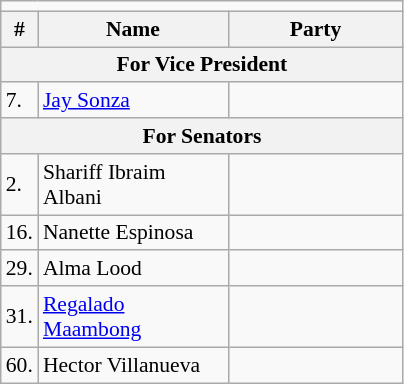<table class=wikitable style="font-size:90%">
<tr>
<td colspan=4 bgcolor=></td>
</tr>
<tr>
<th>#</th>
<th width=120px>Name</th>
<th colspan=2 width=110px>Party</th>
</tr>
<tr>
<th colspan=5>For Vice President</th>
</tr>
<tr>
<td>7.</td>
<td><a href='#'>Jay Sonza</a></td>
<td></td>
</tr>
<tr>
<th colspan=5>For Senators</th>
</tr>
<tr>
<td>2.</td>
<td>Shariff Ibraim Albani</td>
<td></td>
</tr>
<tr>
<td>16.</td>
<td>Nanette Espinosa</td>
<td></td>
</tr>
<tr>
<td>29.</td>
<td>Alma Lood</td>
<td></td>
</tr>
<tr>
<td>31.</td>
<td><a href='#'>Regalado Maambong</a></td>
<td></td>
</tr>
<tr>
<td>60.</td>
<td>Hector Villanueva</td>
<td></td>
</tr>
</table>
